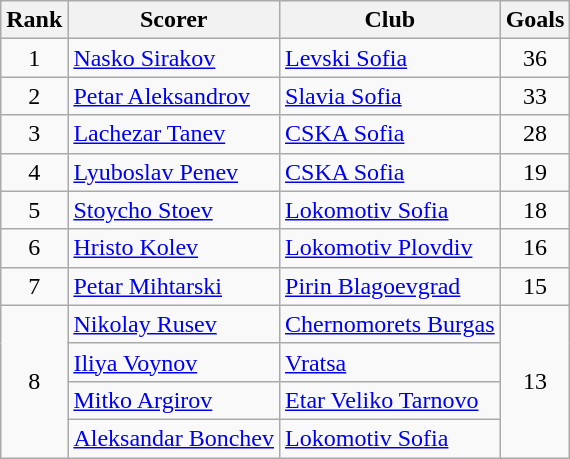<table class="wikitable" style="text-align:center">
<tr>
<th>Rank</th>
<th>Scorer</th>
<th>Club</th>
<th>Goals</th>
</tr>
<tr>
<td rowspan="1">1</td>
<td align="left"> <a href='#'>Nasko Sirakov</a></td>
<td align="left"><a href='#'>Levski Sofia</a></td>
<td rowspan="1">36</td>
</tr>
<tr>
<td rowspan="1">2</td>
<td align="left"> <a href='#'>Petar Aleksandrov</a></td>
<td align="left"><a href='#'>Slavia Sofia</a></td>
<td rowspan="1">33</td>
</tr>
<tr>
<td rowspan="1">3</td>
<td align="left"> <a href='#'>Lachezar Tanev</a></td>
<td align="left"><a href='#'>CSKA Sofia</a></td>
<td rowspan="1">28</td>
</tr>
<tr>
<td rowspan="1">4</td>
<td align="left"> <a href='#'>Lyuboslav Penev</a></td>
<td align="left"><a href='#'>CSKA Sofia</a></td>
<td rowspan="1">19</td>
</tr>
<tr>
<td rowspan="1">5</td>
<td align="left"> <a href='#'>Stoycho Stoev</a></td>
<td align="left"><a href='#'>Lokomotiv Sofia</a></td>
<td rowspan="1">18</td>
</tr>
<tr>
<td rowspan="1">6</td>
<td align="left"> <a href='#'>Hristo Kolev</a></td>
<td align="left"><a href='#'>Lokomotiv Plovdiv</a></td>
<td rowspan="1">16</td>
</tr>
<tr>
<td rowspan="1">7</td>
<td align="left"> <a href='#'>Petar Mihtarski</a></td>
<td align="left"><a href='#'>Pirin Blagoevgrad</a></td>
<td rowspan="1">15</td>
</tr>
<tr>
<td rowspan="4">8</td>
<td align="left"> <a href='#'>Nikolay Rusev</a></td>
<td align="left"><a href='#'>Chernomorets Burgas</a></td>
<td rowspan="4">13</td>
</tr>
<tr>
<td align="left"> <a href='#'>Iliya Voynov</a></td>
<td align="left"><a href='#'>Vratsa</a></td>
</tr>
<tr>
<td align="left"> <a href='#'>Mitko Argirov</a></td>
<td align="left"><a href='#'>Etar Veliko Tarnovo</a></td>
</tr>
<tr>
<td align="left"> <a href='#'>Aleksandar Bonchev</a></td>
<td align="left"><a href='#'>Lokomotiv Sofia</a></td>
</tr>
</table>
